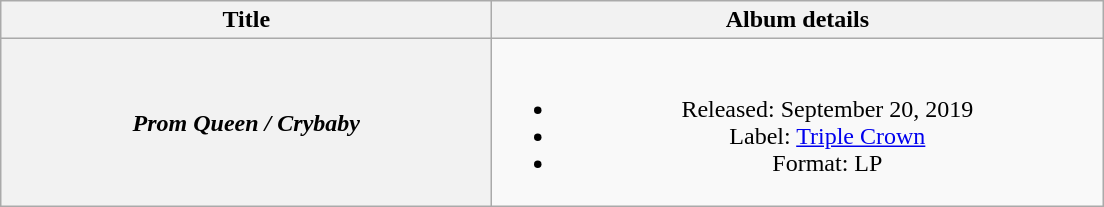<table class="wikitable plainrowheaders" style="text-align:center;">
<tr>
<th rowspan="1" style="width:20em;">Title</th>
<th rowspan="1" style="width:25em;">Album details</th>
</tr>
<tr>
<th scope="row"><em>Prom Queen / Crybaby</em></th>
<td><br><ul><li>Released: September 20, 2019</li><li>Label: <a href='#'>Triple Crown</a></li><li>Format: LP</li></ul></td>
</tr>
</table>
